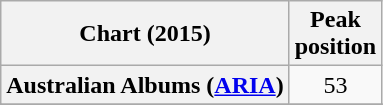<table class="wikitable sortable plainrowheaders" style="text-align:center">
<tr>
<th scope="col">Chart (2015)</th>
<th scope="col">Peak<br>position</th>
</tr>
<tr>
<th scope="row">Australian Albums (<a href='#'>ARIA</a>)</th>
<td>53</td>
</tr>
<tr>
</tr>
<tr>
</tr>
<tr>
</tr>
<tr>
</tr>
<tr>
</tr>
<tr>
</tr>
<tr>
</tr>
<tr>
</tr>
</table>
